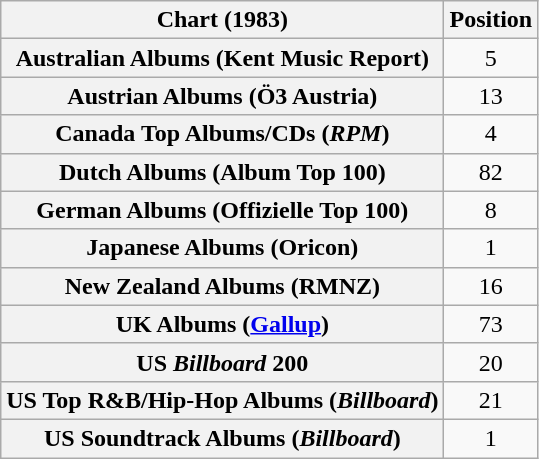<table class="wikitable sortable plainrowheaders" style="text-align:center">
<tr>
<th scope="col">Chart (1983)</th>
<th scope="col">Position</th>
</tr>
<tr>
<th scope="row">Australian Albums (Kent Music Report)</th>
<td>5</td>
</tr>
<tr>
<th scope="row">Austrian Albums (Ö3 Austria)</th>
<td>13</td>
</tr>
<tr>
<th scope="row">Canada Top Albums/CDs (<em>RPM</em>)</th>
<td>4</td>
</tr>
<tr>
<th scope="row">Dutch Albums (Album Top 100)</th>
<td>82</td>
</tr>
<tr>
<th scope="row">German Albums (Offizielle Top 100)</th>
<td>8</td>
</tr>
<tr>
<th scope="row">Japanese Albums (Oricon)</th>
<td>1</td>
</tr>
<tr>
<th scope="row">New Zealand Albums (RMNZ)</th>
<td>16</td>
</tr>
<tr>
<th scope="row">UK Albums (<a href='#'>Gallup</a>)</th>
<td>73</td>
</tr>
<tr>
<th scope="row">US <em>Billboard</em> 200</th>
<td>20</td>
</tr>
<tr>
<th scope="row">US Top R&B/Hip-Hop Albums (<em>Billboard</em>)</th>
<td>21</td>
</tr>
<tr>
<th scope="row">US Soundtrack Albums (<em>Billboard</em>)</th>
<td>1</td>
</tr>
</table>
